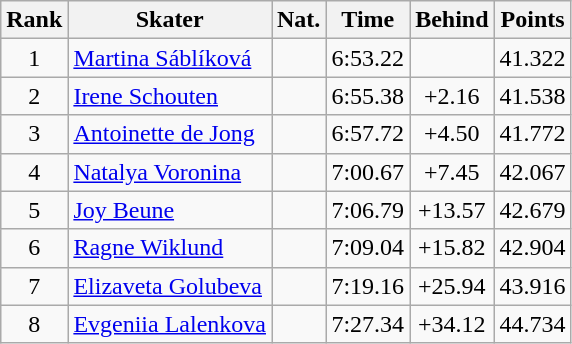<table class="wikitable sortable" style="text-align:center">
<tr>
<th>Rank</th>
<th>Skater</th>
<th>Nat.</th>
<th>Time</th>
<th>Behind</th>
<th>Points</th>
</tr>
<tr>
<td>1</td>
<td align=left><a href='#'>Martina Sáblíková</a></td>
<td></td>
<td>6:53.22</td>
<td></td>
<td>41.322</td>
</tr>
<tr>
<td>2</td>
<td align=left><a href='#'>Irene Schouten</a></td>
<td></td>
<td>6:55.38</td>
<td>+2.16</td>
<td>41.538</td>
</tr>
<tr>
<td>3</td>
<td align=left><a href='#'>Antoinette de Jong</a></td>
<td></td>
<td>6:57.72</td>
<td>+4.50</td>
<td>41.772</td>
</tr>
<tr>
<td>4</td>
<td align=left><a href='#'>Natalya Voronina</a></td>
<td></td>
<td>7:00.67</td>
<td>+7.45</td>
<td>42.067</td>
</tr>
<tr>
<td>5</td>
<td align=left><a href='#'>Joy Beune</a></td>
<td></td>
<td>7:06.79</td>
<td>+13.57</td>
<td>42.679</td>
</tr>
<tr>
<td>6</td>
<td align=left><a href='#'>Ragne Wiklund</a></td>
<td></td>
<td>7:09.04</td>
<td>+15.82</td>
<td>42.904</td>
</tr>
<tr>
<td>7</td>
<td align=left><a href='#'>Elizaveta Golubeva</a></td>
<td></td>
<td>7:19.16</td>
<td>+25.94</td>
<td>43.916</td>
</tr>
<tr>
<td>8</td>
<td align=left><a href='#'>Evgeniia Lalenkova</a></td>
<td></td>
<td>7:27.34</td>
<td>+34.12</td>
<td>44.734</td>
</tr>
</table>
